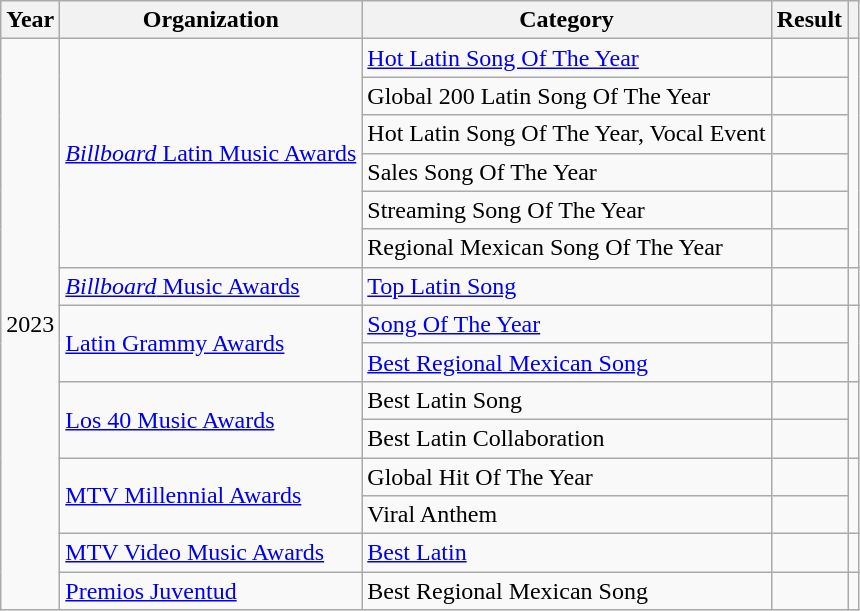<table class="wikitable sortable plainrowheaders" style="border:none; margin:0;">
<tr>
<th scope="col">Year</th>
<th scope="col">Organization</th>
<th scope="col">Category</th>
<th scope="col">Result</th>
<th class="unsortable" scope="col"></th>
</tr>
<tr>
<td rowspan="15">2023</td>
<td rowspan="6"><a href='#'><em>Billboard</em> Latin Music Awards</a></td>
<td><a href='#'>Hot Latin Song Of The Year</a></td>
<td></td>
<td rowspan="6"></td>
</tr>
<tr>
<td>Global 200 Latin Song Of The Year</td>
<td></td>
</tr>
<tr>
<td>Hot Latin Song Of The Year, Vocal Event</td>
<td></td>
</tr>
<tr>
<td>Sales Song Of The Year</td>
<td></td>
</tr>
<tr>
<td>Streaming Song Of The Year</td>
<td></td>
</tr>
<tr>
<td>Regional Mexican Song Of The Year</td>
<td></td>
</tr>
<tr>
<td><a href='#'><em>Billboard</em> Music Awards</a></td>
<td><a href='#'>Top Latin Song</a></td>
<td></td>
<td></td>
</tr>
<tr>
<td rowspan="2"><a href='#'>Latin Grammy Awards</a></td>
<td><a href='#'>Song Of The Year</a></td>
<td></td>
<td rowspan="2"></td>
</tr>
<tr>
<td><a href='#'>Best Regional Mexican Song</a></td>
<td></td>
</tr>
<tr>
<td rowspan="2"><a href='#'>Los 40 Music Awards</a></td>
<td>Best Latin Song</td>
<td></td>
<td rowspan="2"></td>
</tr>
<tr>
<td>Best Latin Collaboration</td>
<td></td>
</tr>
<tr>
<td rowspan="2"><a href='#'>MTV Millennial Awards</a></td>
<td>Global Hit Of The Year</td>
<td></td>
<td rowspan="2"></td>
</tr>
<tr>
<td>Viral Anthem</td>
<td></td>
</tr>
<tr>
<td scope="row"><a href='#'>MTV Video Music Awards</a></td>
<td><a href='#'>Best Latin</a></td>
<td></td>
<td></td>
</tr>
<tr>
<td><a href='#'>Premios Juventud</a></td>
<td>Best Regional Mexican Song</td>
<td></td>
<td></td>
</tr>
</table>
